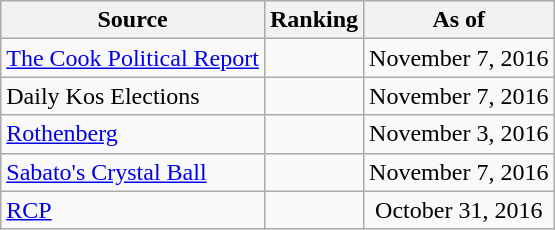<table class="wikitable" style="text-align:center">
<tr>
<th>Source</th>
<th>Ranking</th>
<th>As of</th>
</tr>
<tr>
<td align=left><a href='#'>The Cook Political Report</a></td>
<td></td>
<td>November 7, 2016</td>
</tr>
<tr>
<td align=left>Daily Kos Elections</td>
<td></td>
<td>November 7, 2016</td>
</tr>
<tr>
<td align=left><a href='#'>Rothenberg</a></td>
<td></td>
<td>November 3, 2016</td>
</tr>
<tr>
<td align=left><a href='#'>Sabato's Crystal Ball</a></td>
<td></td>
<td>November 7, 2016</td>
</tr>
<tr>
<td align="left"><a href='#'>RCP</a></td>
<td></td>
<td>October 31, 2016</td>
</tr>
</table>
